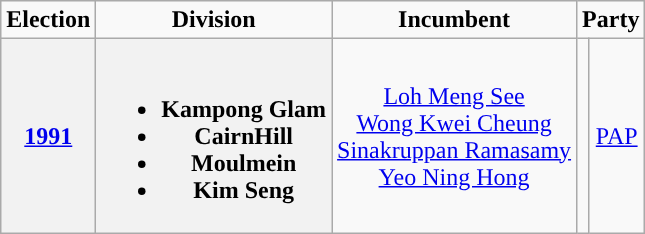<table class="wikitable" align="center" style="text-align:center">
<tr>
<td><strong>Election </strong></td>
<td><strong>Division </strong></td>
<td><strong>Incumbent</strong></td>
<td colspan="2"><strong>Party</strong></td>
</tr>
<tr>
<th><a href='#'>1991</a></th>
<th><br><ul><li>Kampong Glam</li><li>CairnHill</li><li>Moulmein</li><li>Kim Seng</li></ul></th>
<td><a href='#'>Loh Meng See</a><br><a href='#'>Wong Kwei Cheung</a><br><a href='#'>Sinakruppan Ramasamy</a><br><a href='#'>Yeo Ning Hong</a></td>
<td></td>
<td><a href='#'>PAP</a></td>
</tr>
</table>
